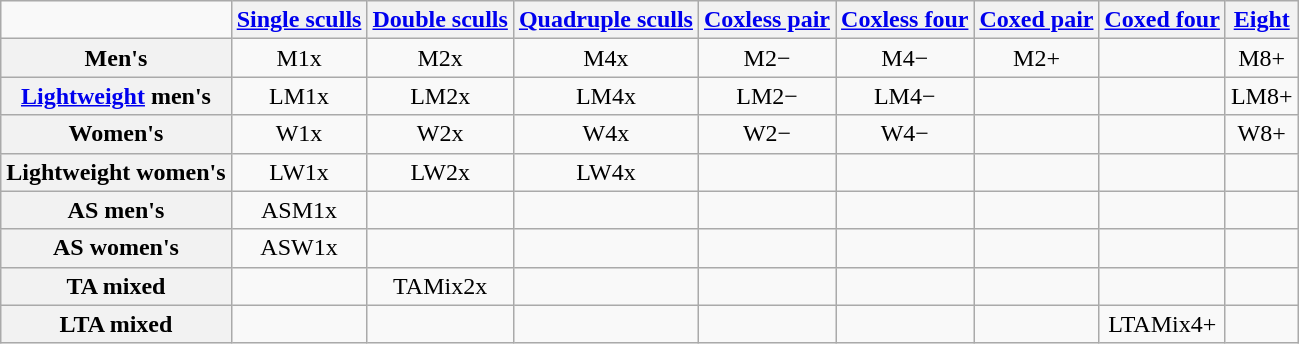<table class="wikitable" style="text-align:center;">
<tr>
<td></td>
<th><a href='#'>Single sculls</a></th>
<th><a href='#'>Double sculls</a></th>
<th><a href='#'>Quadruple sculls</a></th>
<th><a href='#'>Coxless pair</a></th>
<th><a href='#'>Coxless four</a></th>
<th><a href='#'>Coxed pair</a></th>
<th><a href='#'>Coxed four</a></th>
<th><a href='#'>Eight</a></th>
</tr>
<tr>
<th>Men's</th>
<td>M1x </td>
<td>M2x </td>
<td>M4x </td>
<td>M2−</td>
<td>M4−</td>
<td>M2+ </td>
<td></td>
<td>M8+ </td>
</tr>
<tr>
<th><a href='#'>Lightweight</a> men's</th>
<td>LM1x </td>
<td>LM2x </td>
<td>LM4x </td>
<td>LM2−</td>
<td>LM4−</td>
<td></td>
<td></td>
<td>LM8+ </td>
</tr>
<tr>
<th>Women's</th>
<td>W1x </td>
<td>W2x </td>
<td>W4x </td>
<td>W2−</td>
<td>W4−</td>
<td></td>
<td></td>
<td>W8+ </td>
</tr>
<tr>
<th>Lightweight women's</th>
<td>LW1x </td>
<td>LW2x </td>
<td>LW4x </td>
<td></td>
<td></td>
<td></td>
<td></td>
<td></td>
</tr>
<tr>
<th>AS men's</th>
<td>ASM1x </td>
<td></td>
<td></td>
<td></td>
<td></td>
<td></td>
<td></td>
<td></td>
</tr>
<tr>
<th>AS women's</th>
<td>ASW1x </td>
<td></td>
<td></td>
<td></td>
<td></td>
<td></td>
<td></td>
<td></td>
</tr>
<tr>
<th>TA mixed</th>
<td></td>
<td>TAMix2x </td>
<td></td>
<td></td>
<td></td>
<td></td>
<td></td>
<td></td>
</tr>
<tr>
<th>LTA mixed</th>
<td></td>
<td></td>
<td></td>
<td></td>
<td></td>
<td></td>
<td>LTAMix4+ </td>
<td></td>
</tr>
</table>
